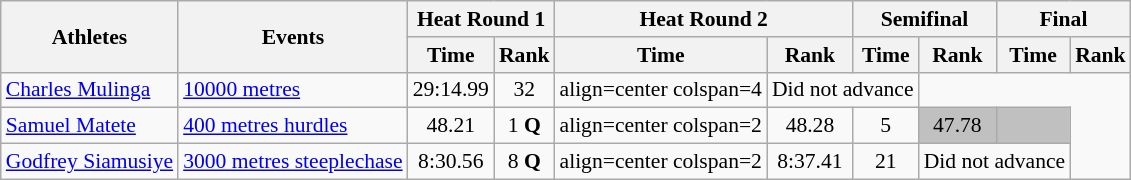<table class=wikitable style=font-size:90%>
<tr>
<th rowspan=2>Athletes</th>
<th rowspan=2>Events</th>
<th colspan=2>Heat Round 1</th>
<th colspan=2>Heat Round 2</th>
<th colspan=2>Semifinal</th>
<th colspan=2>Final</th>
</tr>
<tr>
<th>Time</th>
<th>Rank</th>
<th>Time</th>
<th>Rank</th>
<th>Time</th>
<th>Rank</th>
<th>Time</th>
<th>Rank</th>
</tr>
<tr>
<td><a href='#'>Charles Mulinga</a></td>
<td><a href='#'>10000 metres</a></td>
<td align=center>29:14.99</td>
<td align=center>32</td>
<td>align=center colspan=4 </td>
<td align=center colspan=2>Did not advance</td>
</tr>
<tr>
<td><a href='#'>Samuel Matete</a></td>
<td><a href='#'>400 metres hurdles</a></td>
<td align=center>48.21</td>
<td align=center>1 <strong>Q</strong></td>
<td>align=center colspan=2 </td>
<td align=center>48.28</td>
<td align=center>5</td>
<td align="center" bgcolor='silver'>47.78</td>
<td align="center" bgcolor='silver'></td>
</tr>
<tr>
<td><a href='#'>Godfrey Siamusiye</a></td>
<td><a href='#'>3000 metres steeplechase</a></td>
<td align=center>8:30.56</td>
<td align=center>8 <strong>Q</strong></td>
<td>align=center colspan=2 </td>
<td align=center>8:37.41</td>
<td align=center>21</td>
<td align=center colspan=2>Did not advance</td>
</tr>
</table>
